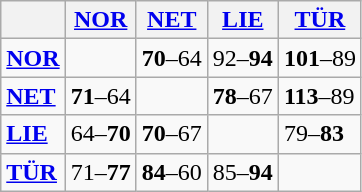<table class="wikitable">
<tr>
<th></th>
<th> <a href='#'>NOR</a></th>
<th> <a href='#'>NET</a></th>
<th> <a href='#'>LIE</a></th>
<th> <a href='#'>TÜR</a></th>
</tr>
<tr>
<td> <a href='#'><strong>NOR</strong></a></td>
<td></td>
<td><strong>70</strong>–64</td>
<td>92–<strong>94</strong></td>
<td><strong>101</strong>–89</td>
</tr>
<tr>
<td> <a href='#'><strong>NET</strong></a></td>
<td><strong>71</strong>–64</td>
<td></td>
<td><strong>78</strong>–67</td>
<td><strong>113</strong>–89</td>
</tr>
<tr>
<td> <a href='#'><strong>LIE</strong></a></td>
<td>64–<strong>70</strong></td>
<td><strong>70</strong>–67</td>
<td></td>
<td>79–<strong>83</strong></td>
</tr>
<tr>
<td> <a href='#'><strong>TÜR</strong></a></td>
<td>71–<strong>77</strong></td>
<td><strong>84</strong>–60</td>
<td>85–<strong>94</strong></td>
<td></td>
</tr>
</table>
